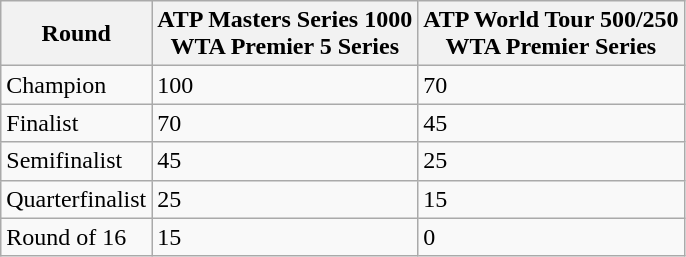<table class="wikitable">
<tr>
<th>Round</th>
<th>ATP Masters Series 1000<br> WTA Premier 5 Series</th>
<th>ATP World Tour 500/250 <br> WTA Premier Series</th>
</tr>
<tr>
<td>Champion</td>
<td>100</td>
<td>70</td>
</tr>
<tr>
<td>Finalist</td>
<td>70</td>
<td>45</td>
</tr>
<tr>
<td>Semifinalist</td>
<td>45</td>
<td>25</td>
</tr>
<tr>
<td>Quarterfinalist</td>
<td>25</td>
<td>15</td>
</tr>
<tr>
<td>Round of 16</td>
<td>15</td>
<td>0</td>
</tr>
</table>
